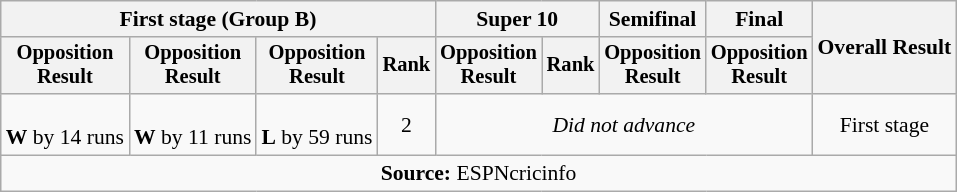<table class=wikitable style=font-size:90%;text-align:center>
<tr>
<th colspan=4>First stage (Group B)</th>
<th colspan=2>Super 10</th>
<th>Semifinal</th>
<th>Final</th>
<th rowspan=2>Overall Result</th>
</tr>
<tr style=font-size:95%>
<th>Opposition<br>Result</th>
<th>Opposition<br>Result</th>
<th>Opposition<br>Result</th>
<th>Rank</th>
<th>Opposition<br>Result</th>
<th>Rank</th>
<th>Opposition<br>Result</th>
<th>Opposition<br>Result</th>
</tr>
<tr>
<td><br><strong>W</strong> by 14 runs</td>
<td><br><strong>W</strong> by 11 runs</td>
<td><br><strong>L</strong> by 59 runs</td>
<td>2</td>
<td colspan=4><em>Did not advance</em></td>
<td>First stage</td>
</tr>
<tr>
<td colspan="11"><strong>Source:</strong> ESPNcricinfo</td>
</tr>
</table>
